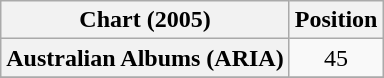<table class="wikitable sortable plainrowheaders" style="text-align:center">
<tr>
<th scope="col">Chart (2005)</th>
<th scope="col">Position</th>
</tr>
<tr>
<th scope="row">Australian Albums (ARIA)</th>
<td>45</td>
</tr>
<tr>
</tr>
</table>
